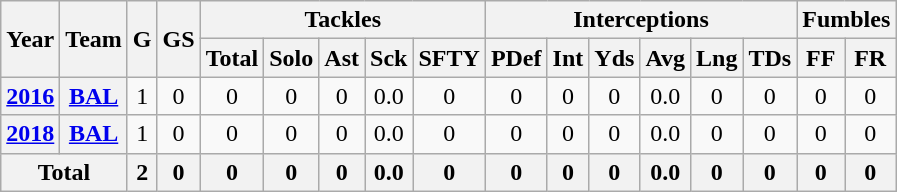<table class="wikitable" style="text-align: center;">
<tr>
<th rowspan=2>Year</th>
<th rowspan=2>Team</th>
<th rowspan=2>G</th>
<th rowspan=2>GS</th>
<th colspan=5>Tackles</th>
<th colspan=6>Interceptions</th>
<th colspan=2>Fumbles</th>
</tr>
<tr>
<th>Total</th>
<th>Solo</th>
<th>Ast</th>
<th>Sck</th>
<th>SFTY</th>
<th>PDef</th>
<th>Int</th>
<th>Yds</th>
<th>Avg</th>
<th>Lng</th>
<th>TDs</th>
<th>FF</th>
<th>FR</th>
</tr>
<tr>
<th><a href='#'>2016</a></th>
<th><a href='#'>BAL</a></th>
<td>1</td>
<td>0</td>
<td>0</td>
<td>0</td>
<td>0</td>
<td>0.0</td>
<td>0</td>
<td>0</td>
<td>0</td>
<td>0</td>
<td>0.0</td>
<td>0</td>
<td>0</td>
<td>0</td>
<td>0</td>
</tr>
<tr>
<th><a href='#'>2018</a></th>
<th><a href='#'>BAL</a></th>
<td>1</td>
<td>0</td>
<td>0</td>
<td>0</td>
<td>0</td>
<td>0.0</td>
<td>0</td>
<td>0</td>
<td>0</td>
<td>0</td>
<td>0.0</td>
<td>0</td>
<td>0</td>
<td>0</td>
<td>0</td>
</tr>
<tr>
<th colspan=2>Total</th>
<th>2</th>
<th>0</th>
<th>0</th>
<th>0</th>
<th>0</th>
<th>0.0</th>
<th>0</th>
<th>0</th>
<th>0</th>
<th>0</th>
<th>0.0</th>
<th>0</th>
<th>0</th>
<th>0</th>
<th>0</th>
</tr>
</table>
